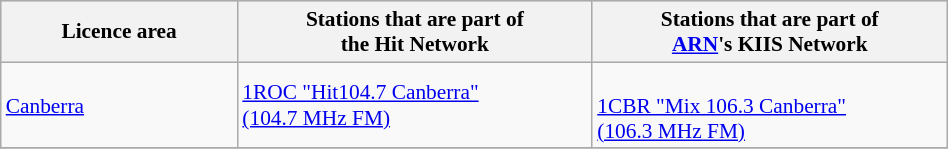<table class="wikitable sortable" style="font-size:89%; width:50%">
<tr bgcolor=lightgrey>
<th width="20%">Licence area</th>
<th width="30%">Stations that are part of<br>the Hit Network</th>
<th width="30%">Stations that are part of<br><a href='#'>ARN</a>'s KIIS Network</th>
</tr>
<tr>
<td><a href='#'>Canberra</a></td>
<td><a href='#'>1ROC "Hit104.7 Canberra" (104.7 MHz FM)</a></td>
<td><br><a href='#'>1CBR "Mix 106.3 Canberra" (106.3 MHz FM)</a></td>
</tr>
<tr>
</tr>
</table>
